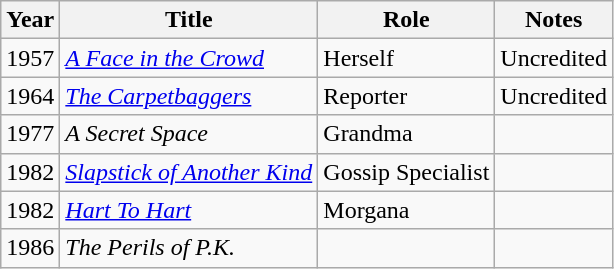<table class="wikitable">
<tr>
<th>Year</th>
<th>Title</th>
<th>Role</th>
<th>Notes</th>
</tr>
<tr>
<td>1957</td>
<td><em><a href='#'>A Face in the Crowd</a></em></td>
<td>Herself</td>
<td>Uncredited</td>
</tr>
<tr>
<td>1964</td>
<td><em><a href='#'>The Carpetbaggers</a></em></td>
<td>Reporter</td>
<td>Uncredited</td>
</tr>
<tr>
<td>1977</td>
<td><em>A Secret Space</em></td>
<td>Grandma</td>
<td></td>
</tr>
<tr>
<td>1982</td>
<td><em><a href='#'>Slapstick of Another Kind</a></em></td>
<td>Gossip Specialist</td>
<td></td>
</tr>
<tr>
<td>1982</td>
<td><em><a href='#'>Hart To Hart</a></em></td>
<td>Morgana</td>
<td></td>
</tr>
<tr>
<td>1986</td>
<td><em>The Perils of P.K.</em></td>
<td></td>
<td></td>
</tr>
</table>
